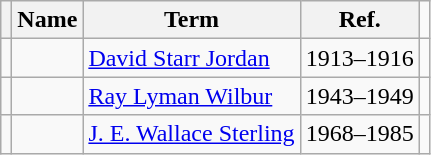<table class="wikitable">
<tr>
<th></th>
<th>Name</th>
<th>Term</th>
<th>Ref.</th>
</tr>
<tr>
<td></td>
<td></td>
<td><a href='#'>David Starr Jordan</a></td>
<td>1913–1916</td>
<td></td>
</tr>
<tr>
<td></td>
<td></td>
<td><a href='#'>Ray Lyman Wilbur</a></td>
<td>1943–1949</td>
<td></td>
</tr>
<tr>
<td></td>
<td></td>
<td><a href='#'>J. E. Wallace Sterling</a></td>
<td>1968–1985</td>
<td></td>
</tr>
</table>
